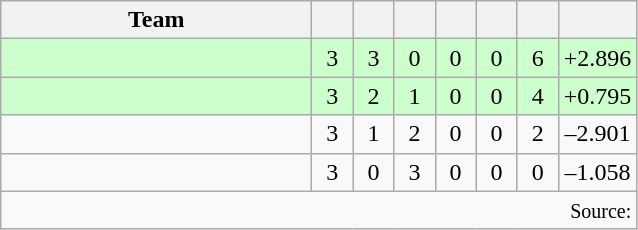<table class="wikitable" style="text-align:center">
<tr>
<th width=200>Team</th>
<th width=20></th>
<th width=20></th>
<th width=20></th>
<th width=20></th>
<th width=20></th>
<th width=20></th>
<th width=45></th>
</tr>
<tr style="background:#cfc">
<td style="text-align:left;"></td>
<td>3</td>
<td>3</td>
<td>0</td>
<td>0</td>
<td>0</td>
<td>6</td>
<td>+2.896</td>
</tr>
<tr style="background:#cfc">
<td style="text-align:left;"></td>
<td>3</td>
<td>2</td>
<td>1</td>
<td>0</td>
<td>0</td>
<td>4</td>
<td>+0.795</td>
</tr>
<tr>
<td style="text-align:left;"></td>
<td>3</td>
<td>1</td>
<td>2</td>
<td>0</td>
<td>0</td>
<td>2</td>
<td>–2.901</td>
</tr>
<tr>
<td style="text-align:left;"></td>
<td>3</td>
<td>0</td>
<td>3</td>
<td>0</td>
<td>0</td>
<td>0</td>
<td>–1.058</td>
</tr>
<tr>
<td colspan="8" style="text-align:right;"><small>Source: </small></td>
</tr>
</table>
